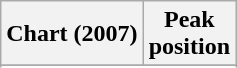<table class="wikitable sortable plainrowheaders">
<tr>
<th>Chart (2007)</th>
<th>Peak<br>position</th>
</tr>
<tr>
</tr>
<tr>
</tr>
<tr>
</tr>
</table>
